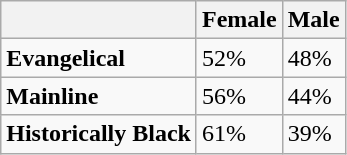<table class="wikitable">
<tr>
<th></th>
<th>Female</th>
<th>Male</th>
</tr>
<tr>
<td><strong>Evangelical</strong></td>
<td>52%</td>
<td>48%</td>
</tr>
<tr>
<td><strong>Mainline</strong></td>
<td>56%</td>
<td>44%</td>
</tr>
<tr>
<td><strong>Historically Black</strong></td>
<td>61%</td>
<td>39%</td>
</tr>
</table>
